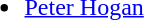<table>
<tr style="vertical-align:top">
<td><br><ul><li><a href='#'>Peter Hogan</a></li></ul></td>
<td></td>
</tr>
</table>
